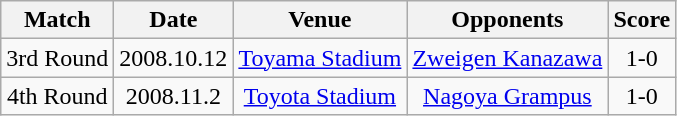<table class="wikitable" style="text-align:center;">
<tr>
<th>Match</th>
<th>Date</th>
<th>Venue</th>
<th>Opponents</th>
<th>Score</th>
</tr>
<tr>
<td>3rd Round</td>
<td>2008.10.12</td>
<td><a href='#'>Toyama Stadium</a></td>
<td><a href='#'>Zweigen Kanazawa</a></td>
<td>1-0</td>
</tr>
<tr>
<td>4th Round</td>
<td>2008.11.2</td>
<td><a href='#'>Toyota Stadium</a></td>
<td><a href='#'>Nagoya Grampus</a></td>
<td>1-0</td>
</tr>
</table>
